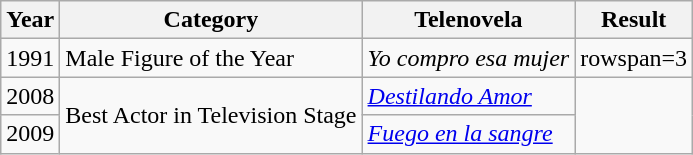<table class="wikitable">
<tr>
<th>Year</th>
<th>Category</th>
<th>Telenovela</th>
<th>Result</th>
</tr>
<tr>
<td>1991</td>
<td>Male Figure of the Year</td>
<td><em>Yo compro esa mujer</em></td>
<td>rowspan=3 </td>
</tr>
<tr>
<td>2008</td>
<td rowspan=2>Best Actor in Television Stage</td>
<td><em><a href='#'>Destilando Amor</a></em></td>
</tr>
<tr>
<td>2009</td>
<td><em><a href='#'>Fuego en la sangre</a></em></td>
</tr>
</table>
